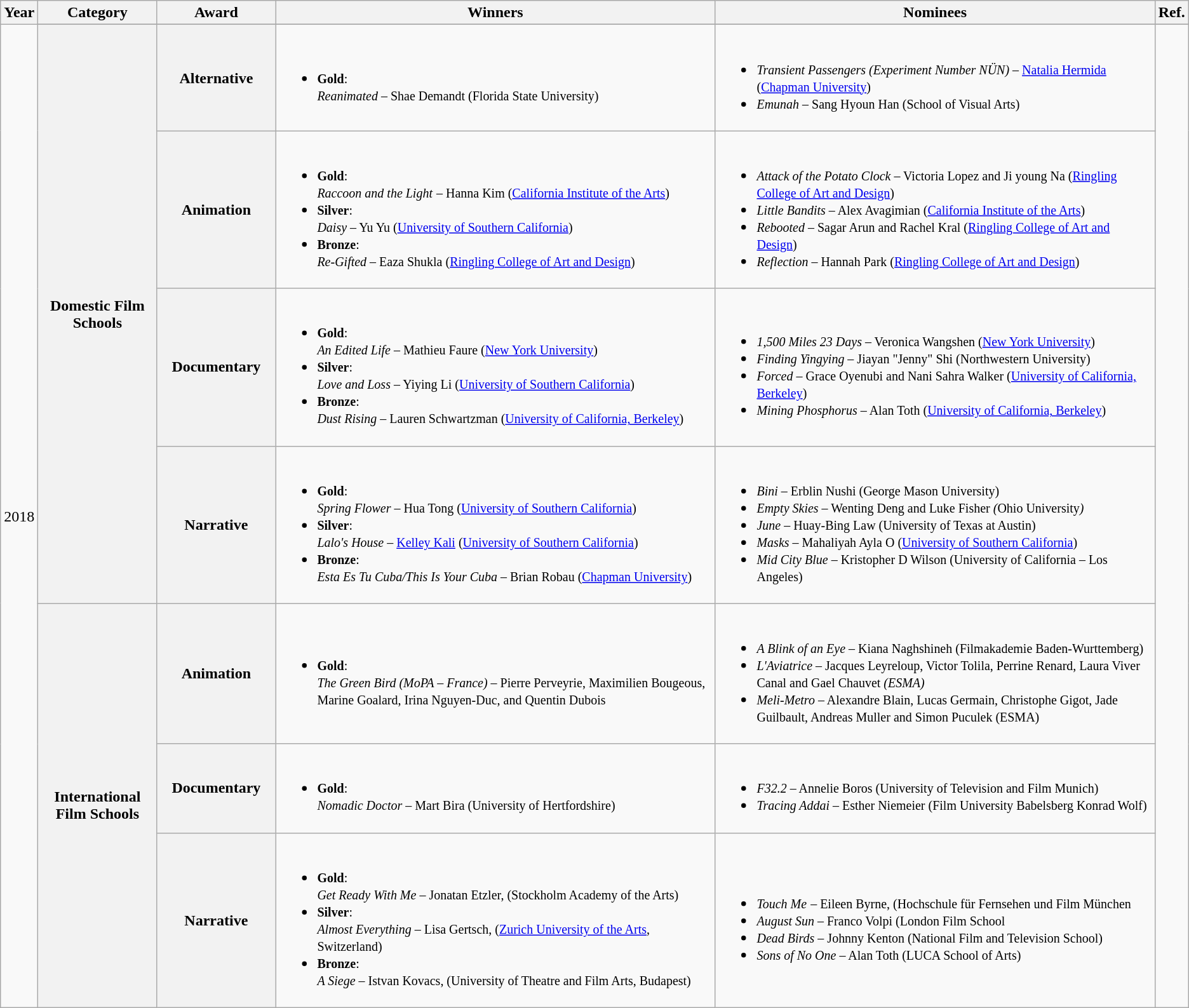<table class="wikitable sortable">
<tr>
<th bgcolor="#efefef">Year</th>
<th bgcolor="#efefef" width="10%">Category</th>
<th bgcolor="#efefef" width="10%">Award</th>
<th bgcolor="#efefef" width="37%">Winners</th>
<th bgcolor="#efefef">Nominees</th>
<th bgcolor="#efefef" class=unsortable>Ref.</th>
</tr>
<tr>
<td rowspan="8">2018</td>
</tr>
<tr>
<th rowspan="4">Domestic Film Schools</th>
<th scope="row"><strong>Alternative</strong></th>
<td><br><ul><li><small><strong>Gold</strong>:<br><em>Reanimated</em> – Shae Demandt (Florida State University)</small></li></ul></td>
<td><br><ul><li><small><em>Transient Passengers (Experiment Number NÜN)</em> – <a href='#'>Natalia Hermida</a> (<a href='#'>Chapman University</a>)</small></li><li><small><em>Emunah</em> – Sang Hyoun Han (School of Visual Arts)</small></li></ul></td>
<td rowspan="7"></td>
</tr>
<tr>
<th scope="row"><strong>Animation</strong></th>
<td><br><ul><li><small><strong>Gold</strong>:<br></small><small><em>Raccoon and the Light</em></small> <small>– Hanna Kim (<a href='#'>California Institute of the Arts</a>)</small></li><li><small><strong>Silver</strong>:<br><em>Daisy</em> – Yu Yu (<a href='#'>University of Southern California</a>)</small></li><li><small><strong>Bronze</strong>:<br><em>Re-Gifted</em> – Eaza Shukla (<a href='#'>Ringling College of Art and Design</a>)</small></li></ul></td>
<td><br><ul><li><small><em>Attack of the Potato Clock</em> – Victoria Lopez and Ji young Na (<a href='#'>Ringling College of Art and Design</a>)</small></li><li><small><em>Little Bandits</em> – Alex Avagimian (<a href='#'>California Institute of the Arts</a>)</small></li><li><small><em>Rebooted</em> – Sagar Arun and Rachel Kral (<a href='#'>Ringling College of Art and Design</a>)</small></li><li><small><em>Reflection</em> – Hannah Park (<a href='#'>Ringling College of Art and Design</a>)</small></li></ul></td>
</tr>
<tr>
<th scope="row"><strong>Documentary</strong></th>
<td><br><ul><li><small><strong>Gold</strong>:<br><em>An Edited Life</em> – Mathieu Faure (<a href='#'>New York University</a>)</small></li><li><small><strong>Silver</strong>:<br><em>Love and Loss</em> – Yiying Li (<a href='#'>University of Southern California</a>)</small></li><li><small><strong>Bronze</strong>:<br><em>Dust Rising</em> – Lauren Schwartzman (<a href='#'>University of California, Berkeley</a>)</small></li></ul></td>
<td><br><ul><li><small><em>1,500 Miles 23 Days</em> – Veronica Wangshen (<a href='#'>New York University</a>)</small></li><li><small><em>Finding Yingying</em> – Jiayan "Jenny" Shi (Northwestern University)</small></li><li><small><em>Forced</em> – Grace Oyenubi and Nani Sahra Walker (<a href='#'>University of California, Berkeley</a>)</small></li><li><small><em>Mining Phosphorus</em> – Alan Toth (<a href='#'>University of California, Berkeley</a>)</small></li></ul></td>
</tr>
<tr>
<th scope="row"><strong>Narrative</strong></th>
<td><br><ul><li><small><strong>Gold</strong>:<br><em>Spring Flower</em> – Hua Tong (<a href='#'>University of Southern California</a>)</small></li><li><small><strong>Silver</strong>:<br><em>Lalo's House</em> – <a href='#'>Kelley Kali</a> (<a href='#'>University of Southern California</a>)</small></li><li><small><strong>Bronze</strong>:<br><em>Esta Es Tu Cuba/This Is Your Cuba</em> – Brian Robau (<a href='#'>Chapman University</a>)</small></li></ul></td>
<td><br><ul><li><small><em>Bini</em> – Erblin Nushi (George Mason University)</small></li><li><small><em>Empty Skies –</em> Wenting Deng and Luke Fisher <em>(</em>Ohio University<em>)</em></small></li><li><small><em>June</em> – Huay-Bing Law (University of Texas at Austin)</small></li><li><small><em>Masks</em> – Mahaliyah Ayla O (<a href='#'>University of Southern California</a>)</small></li><li><small><em>Mid City Blue</em> – Kristopher D Wilson (University of California – Los Angeles)</small></li></ul></td>
</tr>
<tr>
<th rowspan="4">International Film Schools</th>
<th scope="row"><strong>Animation</strong></th>
<td><br><ul><li><small><strong>Gold</strong>:<br><em>The Green Bird (MoPA – France)</em> – Pierre Perveyrie, Maximilien Bougeous, Marine Goalard, Irina Nguyen-Duc, and Quentin Dubois</small></li></ul></td>
<td><br><ul><li><small><em>A Blink of an Eye</em> – Kiana Naghshineh (Filmakademie Baden-Wurttemberg)</small></li><li><small><em>L'Aviatrice –</em> Jacques Leyreloup, Victor Tolila, Perrine Renard, Laura Viver Canal and Gael Chauvet <em>(ESMA)</em></small></li><li><small><em>Meli-Metro</em> – Alexandre Blain, Lucas Germain, Christophe Gigot, Jade Guilbault, Andreas Muller and Simon Puculek (ESMA)</small></li></ul></td>
</tr>
<tr>
<th scope="row"><strong>Documentary</strong></th>
<td><br><ul><li><small><strong>Gold</strong>:<br><em>Nomadic Doctor</em> – Mart Bira (University of Hertfordshire)</small></li></ul></td>
<td><br><ul><li><small><em>F32.2</em> – Annelie Boros (University of Television and Film Munich)</small></li><li><small><em>Tracing Addai –</em> Esther Niemeier (Film University Babelsberg Konrad Wolf)</small></li></ul></td>
</tr>
<tr>
<th scope="row"><strong>Narrative</strong></th>
<td><br><ul><li><small><strong>Gold</strong>:<br><em>Get Ready With Me</em> – Jonatan Etzler, (Stockholm Academy of the Arts)</small></li><li><small><strong>Silver</strong>:<br><em>Almost Everything</em> – Lisa Gertsch, (<a href='#'>Zurich University of the Arts</a>, Switzerland)</small></li><li><small><strong>Bronze</strong>:<br><em>A Siege</em> – Istvan Kovacs, (University of Theatre and Film Arts, Budapest)</small></li></ul></td>
<td><br><ul><li><small><em>Touch Me</em></small> <small>– Eileen Byrne, (Hochschule für Fernsehen und Film München</small></li><li><small><em>August Sun</em> – Franco Volpi (London Film School</small></li><li><small><em>Dead Birds</em> – Johnny Kenton (National Film and Television School)</small></li><li><small><em>Sons of No One</em> – Alan Toth (LUCA School of Arts)</small></li></ul></td>
</tr>
</table>
